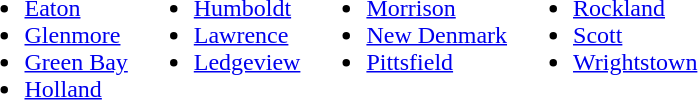<table>
<tr valign="top">
<td><br><ul><li><a href='#'>Eaton</a></li><li><a href='#'>Glenmore</a></li><li><a href='#'>Green Bay</a></li><li><a href='#'>Holland</a></li></ul></td>
<td><br><ul><li><a href='#'>Humboldt</a></li><li><a href='#'>Lawrence</a></li><li><a href='#'>Ledgeview</a></li></ul></td>
<td><br><ul><li><a href='#'>Morrison</a></li><li><a href='#'>New Denmark</a></li><li><a href='#'>Pittsfield</a></li></ul></td>
<td><br><ul><li><a href='#'>Rockland</a></li><li><a href='#'>Scott</a></li><li><a href='#'>Wrightstown</a></li></ul></td>
</tr>
</table>
